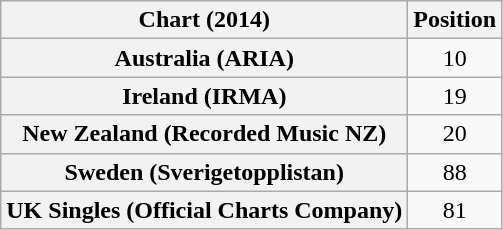<table class="wikitable sortable plainrowheaders" style="text-align:center">
<tr>
<th>Chart (2014)</th>
<th>Position</th>
</tr>
<tr>
<th scope=row>Australia (ARIA)</th>
<td>10</td>
</tr>
<tr>
<th scope=row>Ireland (IRMA)</th>
<td>19</td>
</tr>
<tr>
<th scope="row">New Zealand (Recorded Music NZ)</th>
<td>20</td>
</tr>
<tr>
<th scope="row">Sweden (Sverigetopplistan)</th>
<td>88</td>
</tr>
<tr>
<th scope="row">UK Singles (Official Charts Company)</th>
<td>81</td>
</tr>
</table>
